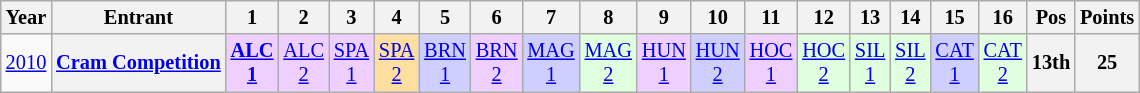<table class="wikitable" style="text-align:center; font-size:85%">
<tr>
<th>Year</th>
<th>Entrant</th>
<th>1</th>
<th>2</th>
<th>3</th>
<th>4</th>
<th>5</th>
<th>6</th>
<th>7</th>
<th>8</th>
<th>9</th>
<th>10</th>
<th>11</th>
<th>12</th>
<th>13</th>
<th>14</th>
<th>15</th>
<th>16</th>
<th>Pos</th>
<th>Points</th>
</tr>
<tr>
<td><a href='#'>2010</a></td>
<th nowrap><a href='#'>Cram Competition</a></th>
<td style="background:#EFCFFF;"><strong><a href='#'>ALC<br>1</a></strong><br></td>
<td style="background:#EFCFFF;"><a href='#'>ALC<br>2</a><br></td>
<td style="background:#EFCFFF;"><a href='#'>SPA<br>1</a><br></td>
<td style="background:#FFDF9F;"><a href='#'>SPA<br>2</a><br></td>
<td style="background:#CFCFFF;"><a href='#'>BRN<br>1</a><br></td>
<td style="background:#EFCFFF;"><a href='#'>BRN<br>2</a><br></td>
<td style="background:#CFCFFF;"><a href='#'>MAG<br>1</a><br></td>
<td style="background:#DFFFDF;"><a href='#'>MAG<br>2</a><br></td>
<td style="background:#EFCFFF;"><a href='#'>HUN<br>1</a><br></td>
<td style="background:#CFCFFF;"><a href='#'>HUN<br>2</a><br></td>
<td style="background:#EFCFFF;"><a href='#'>HOC<br>1</a><br></td>
<td style="background:#DFFFDF;"><a href='#'>HOC<br>2</a><br></td>
<td style="background:#DFFFDF;"><a href='#'>SIL<br>1</a><br></td>
<td style="background:#DFFFDF;"><a href='#'>SIL<br>2</a><br></td>
<td style="background:#CFCFFF;"><a href='#'>CAT<br>1</a><br></td>
<td style="background:#DFFFDF;"><a href='#'>CAT<br>2</a><br></td>
<th>13th</th>
<th>25</th>
</tr>
</table>
